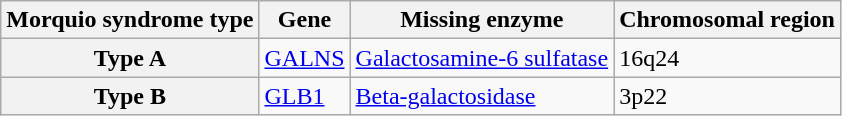<table class="wikitable">
<tr>
<th>Morquio syndrome type</th>
<th>Gene</th>
<th>Missing enzyme</th>
<th>Chromosomal region</th>
</tr>
<tr>
<th>Type A</th>
<td><a href='#'>GALNS</a></td>
<td><a href='#'>Galactosamine-6 sulfatase</a></td>
<td>16q24</td>
</tr>
<tr>
<th>Type B</th>
<td><a href='#'>GLB1</a></td>
<td><a href='#'>Beta-galactosidase</a></td>
<td>3p22</td>
</tr>
</table>
